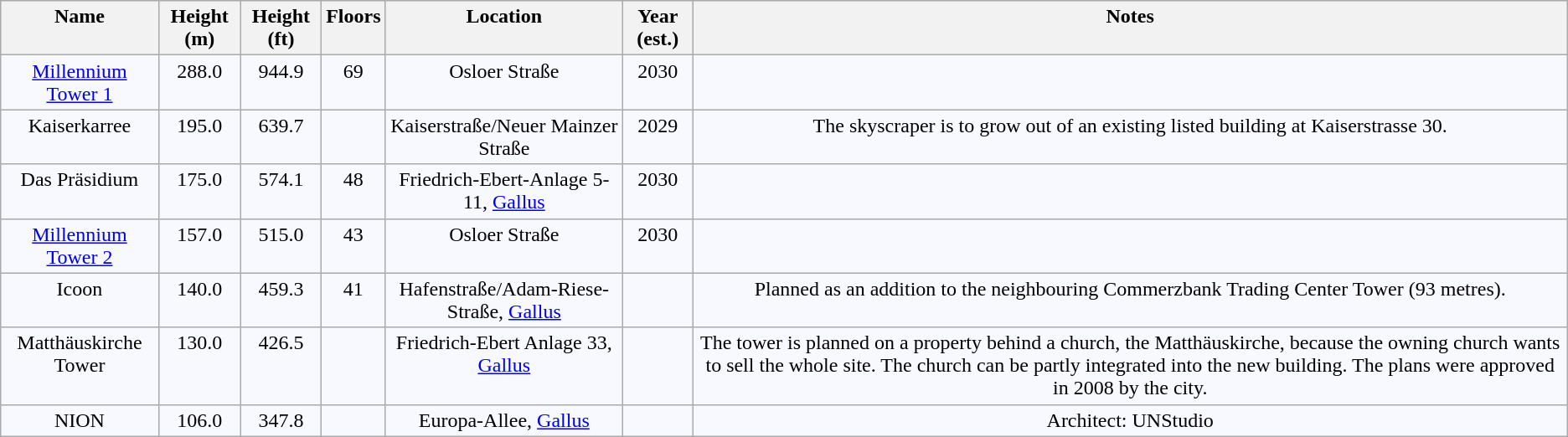<table class = "wikitable sortable">
<tr ---- align="center" valign="top" bgcolor="#dddddd">
<th>Name</th>
<th>Height (m)<br></th>
<th>Height (ft)<br></th>
<th>Floors</th>
<th>Location</th>
<th>Year (est.)</th>
<th class="unsortable">Notes</th>
</tr>
<tr ---- align="center" valign="top" bgcolor="#F8F8FF">
<td><a href='#'>Millennium Tower 1</a></td>
<td>288.0</td>
<td>944.9</td>
<td>69</td>
<td>Osloer Straße</td>
<td>2030</td>
<td></td>
</tr>
<tr ---- align="center" valign="top" bgcolor="#F8F8FF">
<td>Kaiserkarree</td>
<td>195.0</td>
<td>639.7</td>
<td></td>
<td>Kaiserstraße/Neuer Mainzer Straße</td>
<td>2029</td>
<td>The skyscraper is to grow out of an existing listed building at Kaiserstrasse 30.</td>
</tr>
<tr ---- align="center" valign="top" bgcolor="#F8F8FF">
<td>Das Präsidium</td>
<td>175.0</td>
<td>574.1</td>
<td>48</td>
<td>Friedrich-Ebert-Anlage 5-11, <a href='#'>Gallus</a></td>
<td>2030</td>
<td></td>
</tr>
<tr ---- align="center" valign="top" bgcolor="#F8F8FF">
<td><a href='#'>Millennium Tower 2</a></td>
<td>157.0</td>
<td>515.0</td>
<td>43</td>
<td>Osloer Straße</td>
<td>2030</td>
<td></td>
</tr>
<tr ---- align="center" valign="top" bgcolor="#F8F8FF">
<td>Icoon</td>
<td>140.0</td>
<td>459.3</td>
<td>41</td>
<td>Hafenstraße/Adam-Riese-Straße, <a href='#'>Gallus</a></td>
<td></td>
<td>Planned as an addition to the neighbouring Commerzbank Trading Center Tower (93 metres).</td>
</tr>
<tr ---- align="center" valign="top" bgcolor="#F8F8FF">
<td>Matthäuskirche Tower</td>
<td>130.0</td>
<td>426.5</td>
<td></td>
<td>Friedrich-Ebert Anlage 33, <a href='#'>Gallus</a></td>
<td></td>
<td>The tower is planned on a property behind a church, the Matthäuskirche, because the owning church wants to sell the whole site. The church can be partly integrated into the new building. The plans were approved in 2008 by the city.</td>
</tr>
<tr ---- align="center" valign="top" bgcolor="#F8F8FF">
<td>NION</td>
<td>106.0</td>
<td>347.8</td>
<td></td>
<td>Europa-Allee, <a href='#'>Gallus</a></td>
<td></td>
<td>Architect: UNStudio</td>
</tr>
</table>
